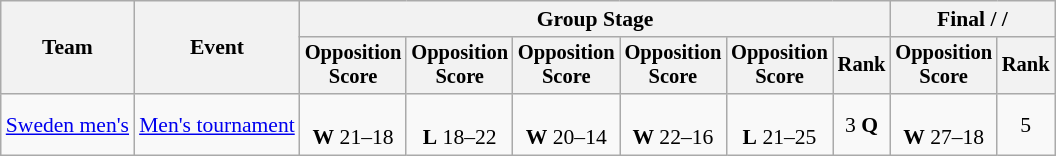<table class="wikitable" style="font-size:90%">
<tr>
<th rowspan=2>Team</th>
<th rowspan=2>Event</th>
<th colspan=6>Group Stage</th>
<th colspan=2>Final /  / </th>
</tr>
<tr style="font-size:95%">
<th>Opposition<br>Score</th>
<th>Opposition<br>Score</th>
<th>Opposition<br>Score</th>
<th>Opposition<br>Score</th>
<th>Opposition<br>Score</th>
<th>Rank</th>
<th>Opposition<br>Score</th>
<th>Rank</th>
</tr>
<tr align=center>
<td align=left><a href='#'>Sweden men's</a></td>
<td align=left><a href='#'>Men's tournament</a></td>
<td><br><strong>W</strong> 21–18</td>
<td><br><strong>L</strong> 18–22</td>
<td><br><strong>W</strong> 20–14</td>
<td><br><strong>W</strong> 22–16</td>
<td><br><strong>L</strong> 21–25</td>
<td>3 <strong>Q</strong></td>
<td><br><strong>W</strong> 27–18</td>
<td>5</td>
</tr>
</table>
